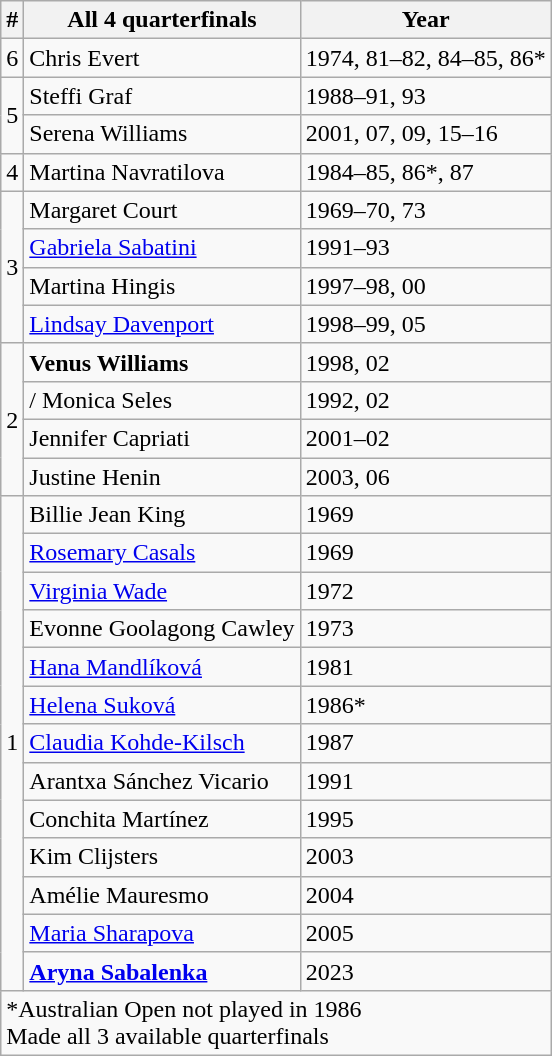<table class="wikitable" style="display:inline-table;">
<tr>
<th>#</th>
<th>All 4 quarterfinals</th>
<th>Year</th>
</tr>
<tr>
<td>6</td>
<td> Chris Evert</td>
<td>1974, 81–82, 84–85, 86*</td>
</tr>
<tr>
<td rowspan=2>5</td>
<td> Steffi Graf</td>
<td>1988–91, 93</td>
</tr>
<tr>
<td> Serena Williams</td>
<td>2001, 07, 09, 15–16</td>
</tr>
<tr>
<td>4</td>
<td> Martina Navratilova</td>
<td>1984–85, 86*, 87</td>
</tr>
<tr>
<td rowspan=4>3</td>
<td> Margaret Court</td>
<td>1969–70, 73</td>
</tr>
<tr>
<td> <a href='#'>Gabriela Sabatini</a></td>
<td>1991–93</td>
</tr>
<tr>
<td> Martina Hingis</td>
<td>1997–98, 00</td>
</tr>
<tr>
<td> <a href='#'>Lindsay Davenport</a></td>
<td>1998–99, 05</td>
</tr>
<tr>
<td rowspan=4>2</td>
<td> <strong>Venus Williams</strong></td>
<td>1998, 02</td>
</tr>
<tr>
<td>/ Monica Seles</td>
<td>1992, 02</td>
</tr>
<tr>
<td> Jennifer Capriati</td>
<td>2001–02</td>
</tr>
<tr>
<td> Justine Henin</td>
<td>2003, 06</td>
</tr>
<tr>
<td rowspan=13>1</td>
<td> Billie Jean King</td>
<td>1969</td>
</tr>
<tr>
<td> <a href='#'>Rosemary Casals</a></td>
<td>1969</td>
</tr>
<tr>
<td> <a href='#'>Virginia Wade</a></td>
<td>1972</td>
</tr>
<tr>
<td> Evonne Goolagong Cawley</td>
<td>1973</td>
</tr>
<tr>
<td> <a href='#'>Hana Mandlíková</a></td>
<td>1981</td>
</tr>
<tr>
<td> <a href='#'>Helena Suková</a></td>
<td>1986*</td>
</tr>
<tr>
<td> <a href='#'>Claudia Kohde-Kilsch</a></td>
<td>1987</td>
</tr>
<tr>
<td> Arantxa Sánchez Vicario</td>
<td>1991</td>
</tr>
<tr>
<td> Conchita Martínez</td>
<td>1995</td>
</tr>
<tr>
<td> Kim Clijsters</td>
<td>2003</td>
</tr>
<tr>
<td> Amélie Mauresmo</td>
<td>2004</td>
</tr>
<tr>
<td> <a href='#'>Maria Sharapova</a></td>
<td>2005</td>
</tr>
<tr>
<td> <strong><a href='#'>Aryna Sabalenka</a></strong></td>
<td>2023</td>
</tr>
<tr>
<td colspan=3>*Australian Open not played in 1986<br>Made all 3 available quarterfinals</td>
</tr>
</table>
